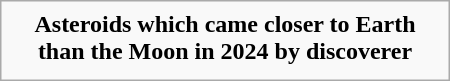<table class="infobox" style="width: 300px;">
<tr>
<td style="text-align:center"><strong>Asteroids which came closer to Earth than the Moon in 2024 by discoverer</strong></td>
</tr>
<tr>
<td></td>
</tr>
</table>
